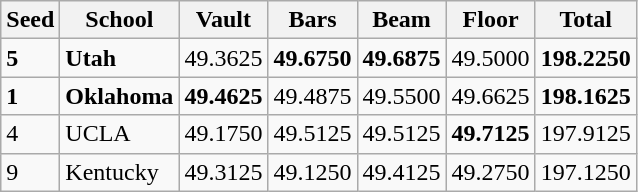<table class="wikitable">
<tr>
<th>Seed</th>
<th>School</th>
<th>Vault</th>
<th>Bars</th>
<th>Beam</th>
<th>Floor</th>
<th>Total</th>
</tr>
<tr>
<td><strong>5</strong></td>
<td><strong>Utah</strong></td>
<td>49.3625</td>
<td><strong>49.6750</strong></td>
<td><strong>49.6875</strong></td>
<td>49.5000</td>
<td><strong>198.2250</strong></td>
</tr>
<tr>
<td><strong>1</strong></td>
<td><strong>Oklahoma</strong></td>
<td><strong>49.4625</strong></td>
<td>49.4875</td>
<td>49.5500</td>
<td>49.6625</td>
<td><strong>198.1625</strong></td>
</tr>
<tr>
<td>4</td>
<td>UCLA</td>
<td>49.1750</td>
<td>49.5125</td>
<td>49.5125</td>
<td><strong>49.7125</strong></td>
<td>197.9125</td>
</tr>
<tr>
<td>9</td>
<td>Kentucky</td>
<td>49.3125</td>
<td>49.1250</td>
<td>49.4125</td>
<td>49.2750</td>
<td>197.1250</td>
</tr>
</table>
